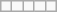<table class=wikitable>
<tr>
<td></td>
<td></td>
<td></td>
<td></td>
<td></td>
</tr>
</table>
